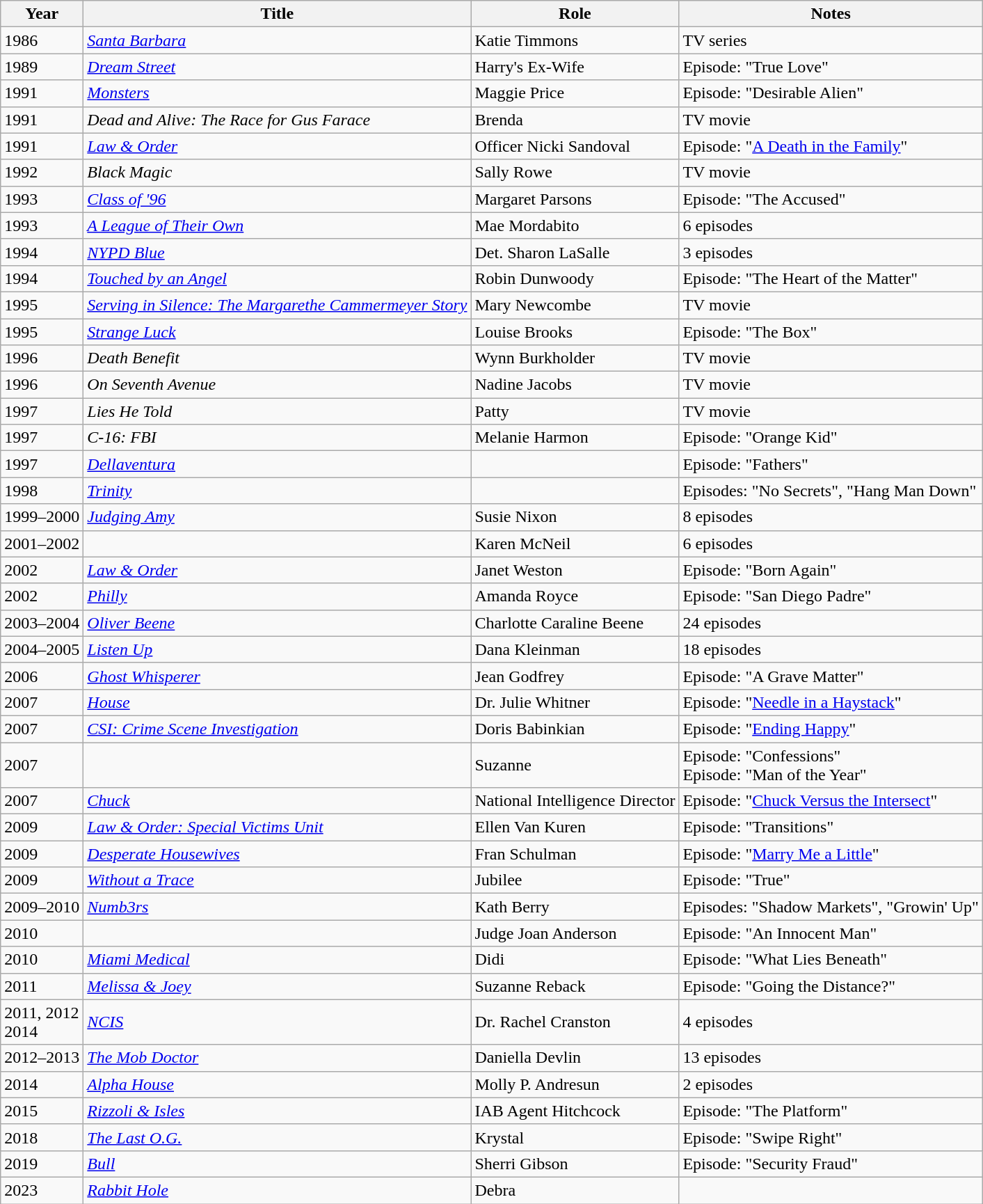<table class="wikitable sortable">
<tr>
<th>Year</th>
<th>Title</th>
<th>Role</th>
<th class="unsortable">Notes</th>
</tr>
<tr>
<td>1986</td>
<td><em><a href='#'>Santa Barbara</a></em></td>
<td>Katie Timmons</td>
<td>TV series</td>
</tr>
<tr>
<td>1989</td>
<td><em><a href='#'>Dream Street</a></em></td>
<td>Harry's Ex-Wife</td>
<td>Episode: "True Love"</td>
</tr>
<tr>
<td>1991</td>
<td><em><a href='#'>Monsters</a></em></td>
<td>Maggie Price</td>
<td>Episode: "Desirable Alien"</td>
</tr>
<tr>
<td>1991</td>
<td><em>Dead and Alive: The Race for Gus Farace</em></td>
<td>Brenda</td>
<td>TV movie</td>
</tr>
<tr>
<td>1991</td>
<td><em><a href='#'>Law & Order</a></em></td>
<td>Officer Nicki Sandoval</td>
<td>Episode: "<a href='#'>A Death in the Family</a>"</td>
</tr>
<tr>
<td>1992</td>
<td><em>Black Magic</em></td>
<td>Sally Rowe</td>
<td>TV movie</td>
</tr>
<tr>
<td>1993</td>
<td><em><a href='#'>Class of '96</a></em></td>
<td>Margaret Parsons</td>
<td>Episode: "The Accused"</td>
</tr>
<tr>
<td>1993</td>
<td><em><a href='#'>A League of Their Own</a></em></td>
<td>Mae Mordabito</td>
<td>6 episodes</td>
</tr>
<tr>
<td>1994</td>
<td><em><a href='#'>NYPD Blue</a></em></td>
<td>Det. Sharon LaSalle</td>
<td>3 episodes</td>
</tr>
<tr>
<td>1994</td>
<td><em><a href='#'>Touched by an Angel</a></em></td>
<td>Robin Dunwoody</td>
<td>Episode: "The Heart of the Matter"</td>
</tr>
<tr>
<td>1995</td>
<td><em><a href='#'>Serving in Silence: The Margarethe Cammermeyer Story</a></em></td>
<td>Mary Newcombe</td>
<td>TV movie</td>
</tr>
<tr>
<td>1995</td>
<td><em><a href='#'>Strange Luck</a></em></td>
<td>Louise Brooks</td>
<td>Episode: "The Box"</td>
</tr>
<tr>
<td>1996</td>
<td><em>Death Benefit</em></td>
<td>Wynn Burkholder</td>
<td>TV movie</td>
</tr>
<tr>
<td>1996</td>
<td><em>On Seventh Avenue</em></td>
<td>Nadine Jacobs</td>
<td>TV movie</td>
</tr>
<tr>
<td>1997</td>
<td><em>Lies He Told</em></td>
<td>Patty</td>
<td>TV movie</td>
</tr>
<tr>
<td>1997</td>
<td><em>C-16: FBI</em></td>
<td>Melanie Harmon</td>
<td>Episode: "Orange Kid"</td>
</tr>
<tr>
<td>1997</td>
<td><em><a href='#'>Dellaventura</a></em></td>
<td></td>
<td>Episode: "Fathers"</td>
</tr>
<tr>
<td>1998</td>
<td><em><a href='#'>Trinity</a></em></td>
<td></td>
<td>Episodes: "No Secrets", "Hang Man Down"</td>
</tr>
<tr>
<td>1999–2000</td>
<td><em><a href='#'>Judging Amy</a></em></td>
<td>Susie Nixon</td>
<td>8 episodes</td>
</tr>
<tr>
<td>2001–2002</td>
<td><em></em></td>
<td>Karen McNeil</td>
<td>6 episodes</td>
</tr>
<tr>
<td>2002</td>
<td><em><a href='#'>Law & Order</a></em></td>
<td>Janet Weston</td>
<td>Episode: "Born Again"</td>
</tr>
<tr>
<td>2002</td>
<td><em><a href='#'>Philly</a></em></td>
<td>Amanda Royce</td>
<td>Episode: "San Diego Padre"</td>
</tr>
<tr>
<td>2003–2004</td>
<td><em><a href='#'>Oliver Beene</a></em></td>
<td>Charlotte Caraline Beene</td>
<td>24 episodes</td>
</tr>
<tr>
<td>2004–2005</td>
<td><em><a href='#'>Listen Up</a></em></td>
<td>Dana Kleinman</td>
<td>18 episodes</td>
</tr>
<tr>
<td>2006</td>
<td><em><a href='#'>Ghost Whisperer</a></em></td>
<td>Jean Godfrey</td>
<td>Episode: "A Grave Matter"</td>
</tr>
<tr>
<td>2007</td>
<td><em><a href='#'>House</a></em></td>
<td>Dr. Julie Whitner</td>
<td>Episode: "<a href='#'>Needle in a Haystack</a>"</td>
</tr>
<tr>
<td>2007</td>
<td><em><a href='#'>CSI: Crime Scene Investigation</a></em></td>
<td>Doris Babinkian</td>
<td>Episode: "<a href='#'>Ending Happy</a>"</td>
</tr>
<tr>
<td>2007</td>
<td><em></em></td>
<td>Suzanne</td>
<td>Episode: "Confessions"<br>Episode: "Man of the Year"</td>
</tr>
<tr>
<td>2007</td>
<td><em><a href='#'>Chuck</a></em></td>
<td>National Intelligence Director</td>
<td>Episode: "<a href='#'>Chuck Versus the Intersect</a>"</td>
</tr>
<tr>
<td>2009</td>
<td><em><a href='#'>Law & Order: Special Victims Unit</a></em></td>
<td>Ellen Van Kuren</td>
<td>Episode: "Transitions"</td>
</tr>
<tr>
<td>2009</td>
<td><em><a href='#'>Desperate Housewives</a></em></td>
<td>Fran Schulman</td>
<td>Episode: "<a href='#'>Marry Me a Little</a>"</td>
</tr>
<tr>
<td>2009</td>
<td><em><a href='#'>Without a Trace</a></em></td>
<td>Jubilee</td>
<td>Episode: "True"</td>
</tr>
<tr>
<td>2009–2010</td>
<td><em><a href='#'>Numb3rs</a></em></td>
<td>Kath Berry</td>
<td>Episodes: "Shadow Markets", "Growin' Up"</td>
</tr>
<tr>
<td>2010</td>
<td><em></em></td>
<td>Judge Joan Anderson</td>
<td>Episode: "An Innocent Man"</td>
</tr>
<tr>
<td>2010</td>
<td><em><a href='#'>Miami Medical</a></em></td>
<td>Didi</td>
<td>Episode: "What Lies Beneath"</td>
</tr>
<tr>
<td>2011</td>
<td><em><a href='#'>Melissa & Joey</a></em></td>
<td>Suzanne Reback</td>
<td>Episode: "Going the Distance?"</td>
</tr>
<tr>
<td>2011, 2012<br>2014</td>
<td><em><a href='#'>NCIS</a></em></td>
<td>Dr. Rachel Cranston</td>
<td>4 episodes</td>
</tr>
<tr>
<td>2012–2013</td>
<td><em><a href='#'>The Mob Doctor</a></em></td>
<td>Daniella Devlin</td>
<td>13 episodes</td>
</tr>
<tr>
<td>2014</td>
<td><em><a href='#'>Alpha House</a></em></td>
<td>Molly P. Andresun</td>
<td>2 episodes</td>
</tr>
<tr>
<td>2015</td>
<td><em><a href='#'>Rizzoli & Isles</a></em></td>
<td>IAB Agent Hitchcock</td>
<td>Episode: "The Platform"</td>
</tr>
<tr>
<td>2018</td>
<td><em><a href='#'>The Last O.G.</a></em></td>
<td>Krystal</td>
<td>Episode: "Swipe Right"</td>
</tr>
<tr>
<td>2019</td>
<td><em><a href='#'>Bull</a></em></td>
<td>Sherri Gibson</td>
<td>Episode: "Security Fraud"</td>
</tr>
<tr>
<td>2023</td>
<td><a href='#'><em>Rabbit Hole</em></a></td>
<td>Debra</td>
<td></td>
</tr>
</table>
